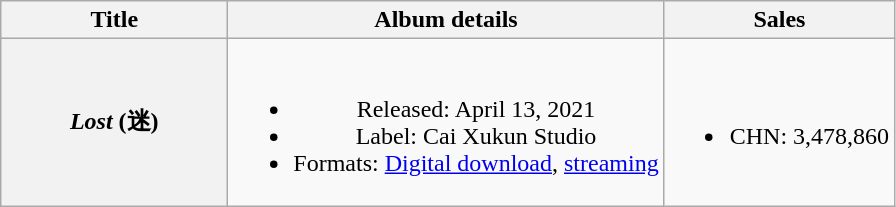<table class="wikitable plainrowheaders" style="text-align:center;">
<tr>
<th scope="col" style="width:9em;">Title</th>
<th scope="col">Album details</th>
<th>Sales</th>
</tr>
<tr>
<th scope="row"><em>Lost</em> (迷)</th>
<td><br><ul><li>Released: April 13, 2021</li><li>Label: Cai Xukun Studio</li><li>Formats: <a href='#'>Digital download</a>, <a href='#'>streaming</a></li></ul></td>
<td><br><ul><li>CHN: 3,478,860 </li></ul></td>
</tr>
</table>
